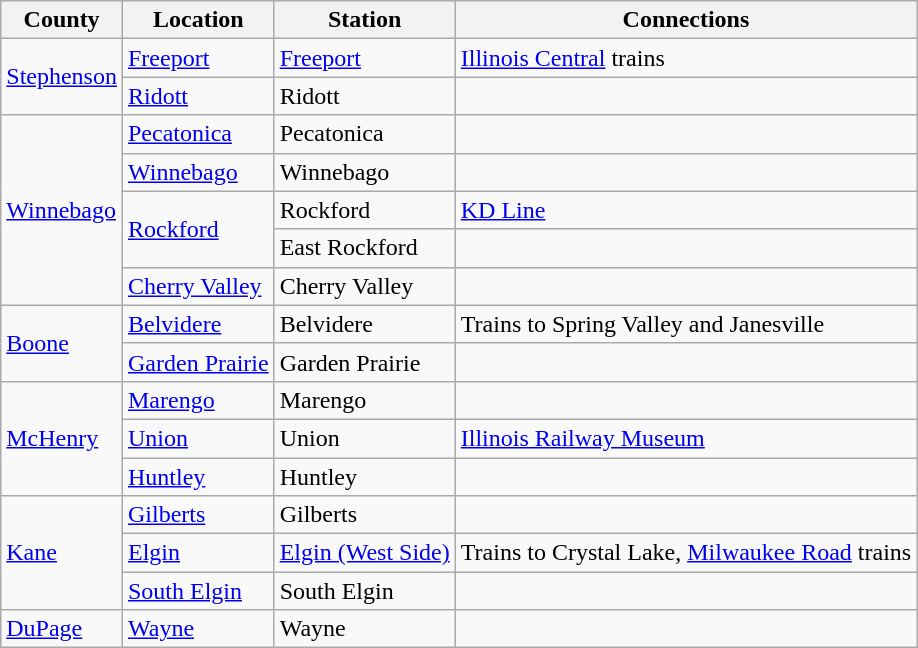<table class="wikitable">
<tr>
<th>County</th>
<th>Location</th>
<th>Station</th>
<th>Connections</th>
</tr>
<tr>
<td rowspan=2><a href='#'>Stephenson</a></td>
<td><a href='#'>Freeport</a></td>
<td><a href='#'>Freeport</a></td>
<td><a href='#'>Illinois Central</a> trains</td>
</tr>
<tr>
<td><a href='#'>Ridott</a></td>
<td>Ridott</td>
<td></td>
</tr>
<tr>
<td rowspan=5><a href='#'>Winnebago</a></td>
<td><a href='#'>Pecatonica</a></td>
<td>Pecatonica</td>
<td></td>
</tr>
<tr>
<td><a href='#'>Winnebago</a></td>
<td>Winnebago</td>
<td></td>
</tr>
<tr>
<td rowspan=2><a href='#'>Rockford</a></td>
<td>Rockford</td>
<td><a href='#'>KD Line</a></td>
</tr>
<tr>
<td>East Rockford</td>
<td></td>
</tr>
<tr>
<td><a href='#'>Cherry Valley</a></td>
<td>Cherry Valley</td>
<td></td>
</tr>
<tr>
<td rowspan=2><a href='#'>Boone</a></td>
<td><a href='#'>Belvidere</a></td>
<td>Belvidere</td>
<td>Trains to Spring Valley and Janesville</td>
</tr>
<tr>
<td><a href='#'>Garden Prairie</a></td>
<td>Garden Prairie</td>
<td></td>
</tr>
<tr>
<td rowspan=3><a href='#'>McHenry</a></td>
<td><a href='#'>Marengo</a></td>
<td>Marengo</td>
<td></td>
</tr>
<tr>
<td><a href='#'>Union</a></td>
<td>Union</td>
<td><a href='#'>Illinois Railway Museum</a></td>
</tr>
<tr>
<td><a href='#'>Huntley</a></td>
<td>Huntley</td>
<td></td>
</tr>
<tr>
<td rowspan=3><a href='#'>Kane</a></td>
<td><a href='#'>Gilberts</a></td>
<td>Gilberts</td>
<td></td>
</tr>
<tr>
<td><a href='#'>Elgin</a></td>
<td><a href='#'>Elgin (West Side)</a></td>
<td>Trains to Crystal Lake, <a href='#'>Milwaukee Road</a> trains</td>
</tr>
<tr>
<td><a href='#'>South Elgin</a></td>
<td>South Elgin</td>
<td></td>
</tr>
<tr>
<td><a href='#'>DuPage</a></td>
<td><a href='#'>Wayne</a></td>
<td>Wayne</td>
<td></td>
</tr>
</table>
